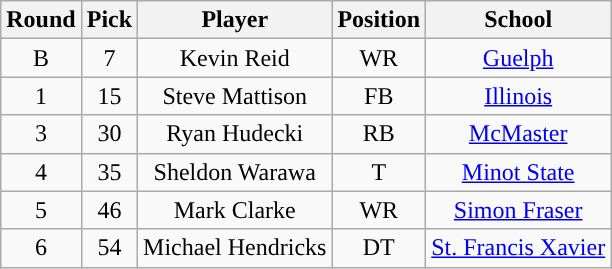<table class="wikitable">
<tr>
<th scope="col">Round</th>
<th scope="col">Pick</th>
<th scope="col">Player</th>
<th scope="col">Position</th>
<th scope="col">School</th>
</tr>
<tr align="center">
<td align=center>B</td>
<td>7</td>
<td>Kevin Reid</td>
<td>WR</td>
<td><a href='#'>Guelph</a></td>
</tr>
<tr align="center">
<td align=center>1</td>
<td>15</td>
<td>Steve Mattison</td>
<td>FB</td>
<td><a href='#'>Illinois</a></td>
</tr>
<tr align="center">
<td align=center>3</td>
<td>30</td>
<td>Ryan Hudecki</td>
<td>RB</td>
<td><a href='#'>McMaster</a></td>
</tr>
<tr align="center">
<td align=center>4</td>
<td>35</td>
<td>Sheldon Warawa</td>
<td>T</td>
<td><a href='#'>Minot State</a></td>
</tr>
<tr align="center">
<td align=center>5</td>
<td>46</td>
<td>Mark Clarke</td>
<td>WR</td>
<td><a href='#'>Simon Fraser</a></td>
</tr>
<tr align="center">
<td align=center>6</td>
<td>54</td>
<td>Michael Hendricks</td>
<td>DT</td>
<td><a href='#'>St. Francis Xavier</a></td>
</tr>
</table>
